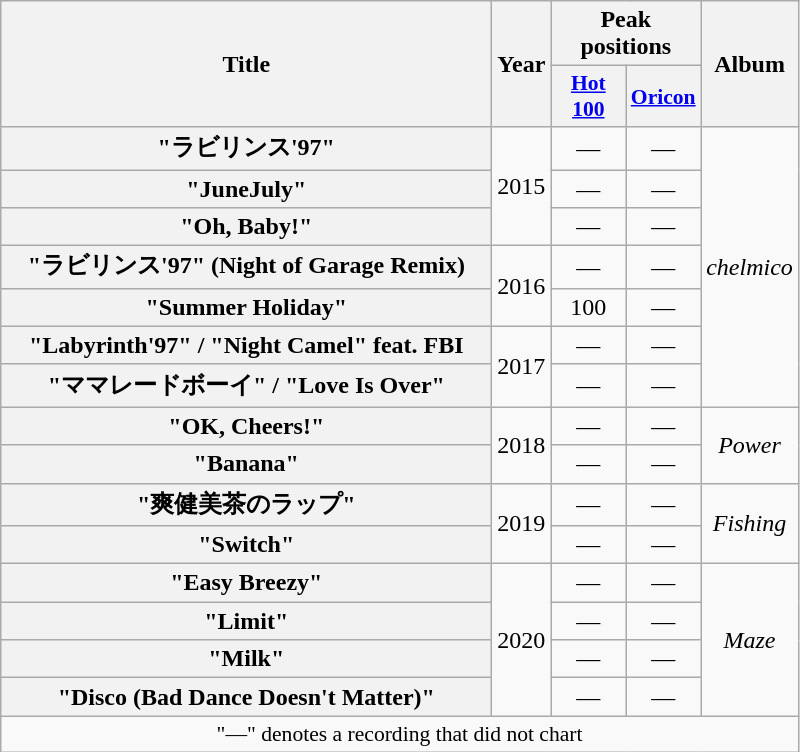<table class="wikitable plainrowheaders" style="text-align:center;">
<tr>
<th scope="col" rowspan="2" style="width:20em;">Title</th>
<th rowspan="2">Year</th>
<th colspan="2">Peak positions</th>
<th rowspan="2">Album</th>
</tr>
<tr>
<th scope="col" style="width:3em;font-size:90%;"><a href='#'>Hot 100</a></th>
<th scope="col" style="width:3em;font-size:90%;"><a href='#'>Oricon</a></th>
</tr>
<tr>
<th scope="row">"ラビリンス'97"</th>
<td rowspan="3">2015</td>
<td>—</td>
<td>—</td>
<td rowspan="7"><em>chelmico</em></td>
</tr>
<tr>
<th scope="row">"JuneJuly"</th>
<td>—</td>
<td>—</td>
</tr>
<tr>
<th scope="row">"Oh, Baby!"</th>
<td>—</td>
<td>—</td>
</tr>
<tr>
<th scope="row">"ラビリンス'97" (Night of Garage Remix)</th>
<td rowspan="2">2016</td>
<td>—</td>
<td>—</td>
</tr>
<tr>
<th scope="row">"Summer Holiday"</th>
<td>100</td>
<td>—</td>
</tr>
<tr>
<th scope="row">"Labyrinth'97" / "Night Camel" feat. FBI</th>
<td rowspan="2">2017</td>
<td>—</td>
<td>—</td>
</tr>
<tr>
<th scope="row">"ママレードボーイ" / "Love Is Over"</th>
<td>—</td>
<td>—</td>
</tr>
<tr>
<th scope="row">"OK, Cheers!"</th>
<td rowspan="2">2018</td>
<td>—</td>
<td>—</td>
<td rowspan="2"><em>Power</em></td>
</tr>
<tr>
<th scope="row">"Banana"</th>
<td>—</td>
<td>—</td>
</tr>
<tr>
<th scope="row">"爽健美茶のラップ"</th>
<td rowspan="2">2019</td>
<td>—</td>
<td>—</td>
<td rowspan="2"><em>Fishing</em></td>
</tr>
<tr>
<th scope="row">"Switch"</th>
<td>—</td>
<td>—</td>
</tr>
<tr>
<th scope="row">"Easy Breezy"</th>
<td rowspan="4">2020</td>
<td>—</td>
<td>—</td>
<td rowspan="4"><em>Maze</em></td>
</tr>
<tr>
<th scope="row">"Limit"</th>
<td>—</td>
<td>—</td>
</tr>
<tr>
<th scope="row">"Milk"</th>
<td>—</td>
<td>—</td>
</tr>
<tr>
<th scope="row">"Disco (Bad Dance Doesn't Matter)"</th>
<td>—</td>
<td>—</td>
</tr>
<tr>
<td colspan="5" style="font-size:90%">"—" denotes a recording that did not chart</td>
</tr>
</table>
